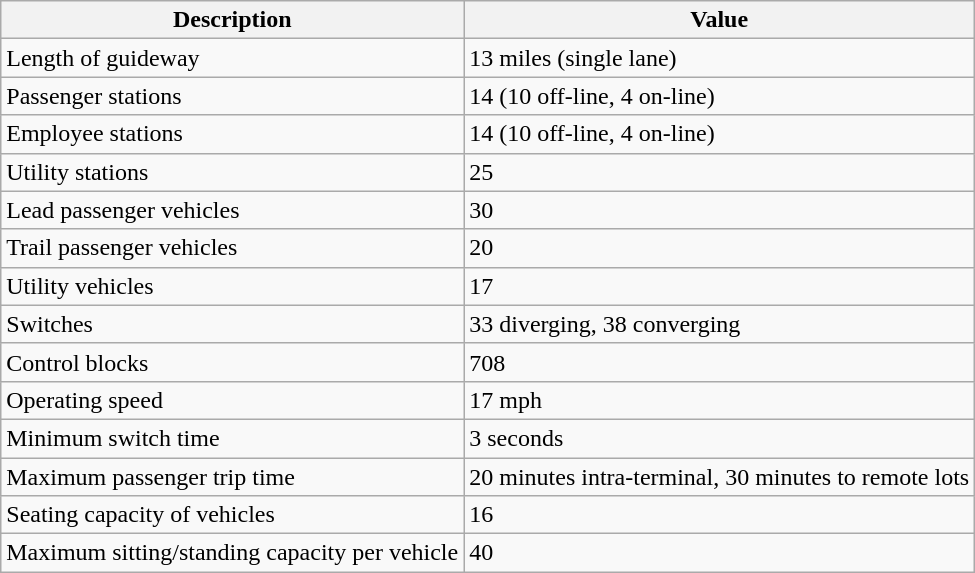<table class="wikitable">
<tr>
<th>Description</th>
<th>Value</th>
</tr>
<tr>
<td>Length of guideway</td>
<td>13 miles (single lane)</td>
</tr>
<tr>
<td>Passenger stations</td>
<td>14 (10 off-line, 4 on-line)</td>
</tr>
<tr>
<td>Employee stations</td>
<td>14 (10 off-line, 4 on-line)</td>
</tr>
<tr>
<td>Utility stations</td>
<td>25</td>
</tr>
<tr>
<td>Lead passenger vehicles</td>
<td>30</td>
</tr>
<tr>
<td>Trail passenger vehicles</td>
<td>20</td>
</tr>
<tr>
<td>Utility vehicles</td>
<td>17</td>
</tr>
<tr>
<td>Switches</td>
<td>33 diverging, 38 converging</td>
</tr>
<tr>
<td>Control blocks</td>
<td>708</td>
</tr>
<tr>
<td>Operating speed</td>
<td>17 mph</td>
</tr>
<tr>
<td>Minimum switch time</td>
<td>3 seconds</td>
</tr>
<tr>
<td>Maximum passenger trip time</td>
<td>20 minutes intra-terminal, 30 minutes to remote lots</td>
</tr>
<tr>
<td>Seating capacity of vehicles</td>
<td>16</td>
</tr>
<tr>
<td>Maximum sitting/standing capacity per vehicle</td>
<td>40</td>
</tr>
</table>
